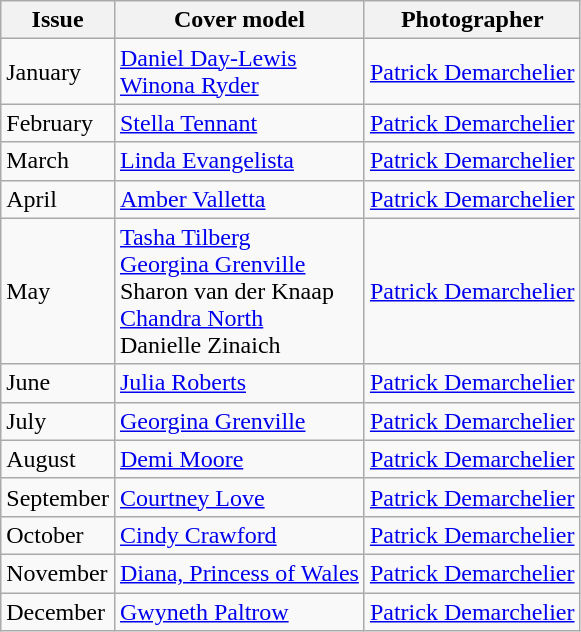<table class="sortable wikitable">
<tr>
<th>Issue</th>
<th>Cover model</th>
<th>Photographer</th>
</tr>
<tr>
<td>January</td>
<td><a href='#'>Daniel Day-Lewis</a><br><a href='#'>Winona Ryder</a></td>
<td><a href='#'>Patrick Demarchelier</a></td>
</tr>
<tr>
<td>February</td>
<td><a href='#'>Stella Tennant</a></td>
<td><a href='#'>Patrick Demarchelier</a></td>
</tr>
<tr>
<td>March</td>
<td><a href='#'>Linda Evangelista</a></td>
<td><a href='#'>Patrick Demarchelier</a></td>
</tr>
<tr>
<td>April</td>
<td><a href='#'>Amber Valletta</a></td>
<td><a href='#'>Patrick Demarchelier</a></td>
</tr>
<tr>
<td>May</td>
<td><a href='#'>Tasha Tilberg</a><br><a href='#'>Georgina Grenville</a><br>Sharon van der Knaap<br><a href='#'>Chandra North</a><br>Danielle Zinaich</td>
<td><a href='#'>Patrick Demarchelier</a></td>
</tr>
<tr>
<td>June</td>
<td><a href='#'>Julia Roberts</a></td>
<td><a href='#'>Patrick Demarchelier</a></td>
</tr>
<tr>
<td>July</td>
<td><a href='#'>Georgina Grenville</a></td>
<td><a href='#'>Patrick Demarchelier</a></td>
</tr>
<tr>
<td>August</td>
<td><a href='#'>Demi Moore</a></td>
<td><a href='#'>Patrick Demarchelier</a></td>
</tr>
<tr>
<td>September</td>
<td><a href='#'>Courtney Love</a></td>
<td><a href='#'>Patrick Demarchelier</a></td>
</tr>
<tr>
<td>October</td>
<td><a href='#'>Cindy Crawford</a></td>
<td><a href='#'>Patrick Demarchelier</a></td>
</tr>
<tr>
<td>November</td>
<td><a href='#'>Diana, Princess of Wales</a></td>
<td><a href='#'>Patrick Demarchelier</a></td>
</tr>
<tr>
<td>December</td>
<td><a href='#'>Gwyneth Paltrow</a></td>
<td><a href='#'>Patrick Demarchelier</a></td>
</tr>
</table>
